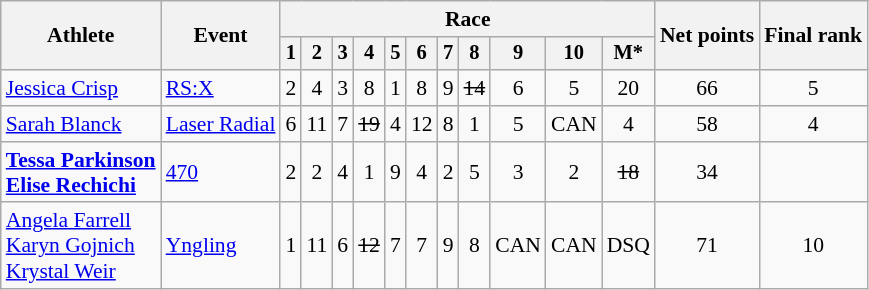<table class="wikitable" style="font-size:90%;">
<tr>
<th rowspan=2>Athlete</th>
<th rowspan=2>Event</th>
<th colspan=11>Race</th>
<th rowspan=2>Net points</th>
<th rowspan=2>Final rank</th>
</tr>
<tr style="font-size:95%">
<th>1</th>
<th>2</th>
<th>3</th>
<th>4</th>
<th>5</th>
<th>6</th>
<th>7</th>
<th>8</th>
<th>9</th>
<th>10</th>
<th>M*</th>
</tr>
<tr align=center>
<td align=left><a href='#'>Jessica Crisp</a></td>
<td align=left><a href='#'>RS:X</a></td>
<td>2</td>
<td>4</td>
<td>3</td>
<td>8</td>
<td>1</td>
<td>8</td>
<td>9</td>
<td><s>14</s></td>
<td>6</td>
<td>5</td>
<td>20</td>
<td>66</td>
<td>5</td>
</tr>
<tr align=center>
<td align=left><a href='#'>Sarah Blanck</a></td>
<td align=left><a href='#'>Laser Radial</a></td>
<td>6</td>
<td>11</td>
<td>7</td>
<td><s>19</s></td>
<td>4</td>
<td>12</td>
<td>8</td>
<td>1</td>
<td>5</td>
<td>CAN</td>
<td>4</td>
<td>58</td>
<td>4</td>
</tr>
<tr align=center>
<td align=left><strong><a href='#'>Tessa Parkinson</a><br><a href='#'>Elise Rechichi</a></strong></td>
<td align=left><a href='#'>470</a></td>
<td>2</td>
<td>2</td>
<td>4</td>
<td>1</td>
<td>9</td>
<td>4</td>
<td>2</td>
<td>5</td>
<td>3</td>
<td>2</td>
<td><s>18</s></td>
<td>34</td>
<td></td>
</tr>
<tr align=center>
<td align=left><a href='#'>Angela Farrell</a><br><a href='#'>Karyn Gojnich</a><br><a href='#'>Krystal Weir</a></td>
<td align=left><a href='#'>Yngling</a></td>
<td>1</td>
<td>11</td>
<td>6</td>
<td><s>12</s></td>
<td>7</td>
<td>7</td>
<td>9</td>
<td>8</td>
<td>CAN</td>
<td>CAN</td>
<td>DSQ</td>
<td>71</td>
<td>10</td>
</tr>
</table>
